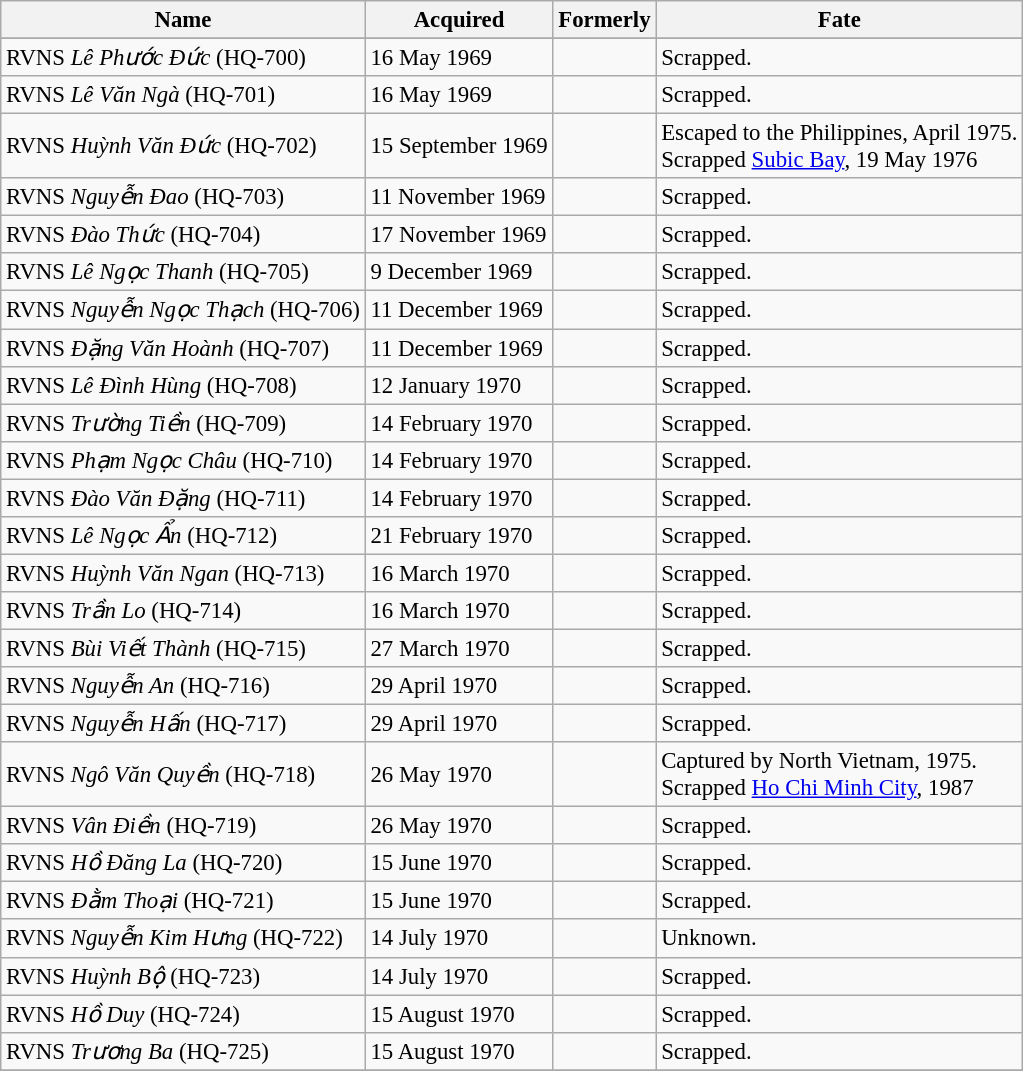<table class="wikitable" style="font-size:95%;">
<tr>
<th>Name</th>
<th>Acquired</th>
<th>Formerly</th>
<th>Fate</th>
</tr>
<tr>
</tr>
<tr>
<td>RVNS <em>Lê Phước Đức</em> (HQ-700)</td>
<td>16 May 1969</td>
<td></td>
<td>Scrapped.</td>
</tr>
<tr>
<td>RVNS <em>Lê Văn Ngà</em> (HQ-701)</td>
<td>16 May 1969</td>
<td></td>
<td>Scrapped.</td>
</tr>
<tr>
<td>RVNS <em>Huỳnh Văn Đức</em> (HQ-702)</td>
<td>15 September 1969</td>
<td></td>
<td>Escaped to the Philippines, April 1975.<br>Scrapped <a href='#'>Subic Bay</a>, 19 May 1976</td>
</tr>
<tr>
<td>RVNS <em>Nguyễn Đao</em> (HQ-703)</td>
<td>11 November 1969</td>
<td></td>
<td>Scrapped.</td>
</tr>
<tr>
<td>RVNS <em>Đào Thức</em> (HQ-704)</td>
<td>17 November 1969</td>
<td></td>
<td>Scrapped.</td>
</tr>
<tr>
<td>RVNS <em>Lê Ngọc Thanh</em> (HQ-705)</td>
<td>9 December 1969</td>
<td></td>
<td>Scrapped.</td>
</tr>
<tr>
<td>RVNS <em>Nguyễn Ngọc Thạch</em> (HQ-706)</td>
<td>11 December 1969</td>
<td></td>
<td>Scrapped.</td>
</tr>
<tr>
<td>RVNS <em>Đặng Văn Hoành</em> (HQ-707)</td>
<td>11 December 1969</td>
<td></td>
<td>Scrapped.</td>
</tr>
<tr>
<td>RVNS <em>Lê Đình Hùng</em> (HQ-708)</td>
<td>12 January 1970</td>
<td></td>
<td>Scrapped.</td>
</tr>
<tr>
<td>RVNS <em>Trường Tiền</em> (HQ-709)</td>
<td>14 February 1970</td>
<td></td>
<td>Scrapped.</td>
</tr>
<tr>
<td>RVNS <em>Phạm Ngọc Châu</em> (HQ-710)</td>
<td>14 February 1970</td>
<td></td>
<td>Scrapped.</td>
</tr>
<tr>
<td>RVNS <em>Đào Văn Đặng</em> (HQ-711)</td>
<td>14 February 1970</td>
<td></td>
<td>Scrapped.</td>
</tr>
<tr>
<td>RVNS <em>Lê Ngọc Ẩn</em> (HQ-712)</td>
<td>21 February 1970</td>
<td></td>
<td>Scrapped.</td>
</tr>
<tr>
<td>RVNS <em>Huỳnh Văn Ngan</em> (HQ-713)</td>
<td>16 March 1970</td>
<td></td>
<td>Scrapped.</td>
</tr>
<tr>
<td>RVNS <em>Trần Lo</em> (HQ-714)</td>
<td>16 March 1970</td>
<td></td>
<td>Scrapped.</td>
</tr>
<tr>
<td>RVNS <em>Bùi Viết Thành</em> (HQ-715)</td>
<td>27 March 1970</td>
<td></td>
<td>Scrapped.</td>
</tr>
<tr>
<td>RVNS <em>Nguyễn An</em> (HQ-716)</td>
<td>29 April 1970</td>
<td></td>
<td>Scrapped.</td>
</tr>
<tr>
<td>RVNS <em>Nguyễn Hấn</em> (HQ-717)</td>
<td>29 April 1970</td>
<td></td>
<td>Scrapped.</td>
</tr>
<tr>
<td>RVNS <em>Ngô Văn Quyền</em> (HQ-718)</td>
<td>26 May 1970</td>
<td></td>
<td>Captured by North Vietnam, 1975.<br>Scrapped <a href='#'>Ho Chi Minh City</a>, 1987</td>
</tr>
<tr>
<td>RVNS <em>Vân Điền</em> (HQ-719)</td>
<td>26 May 1970</td>
<td></td>
<td>Scrapped.</td>
</tr>
<tr>
<td>RVNS <em>Hồ Đăng La</em> (HQ-720)</td>
<td>15 June 1970</td>
<td></td>
<td>Scrapped.</td>
</tr>
<tr>
<td>RVNS <em>Đằm Thoại</em> (HQ-721)</td>
<td>15 June 1970</td>
<td></td>
<td>Scrapped.</td>
</tr>
<tr>
<td>RVNS <em>Nguyễn Kim Hưng</em> (HQ-722)</td>
<td>14 July 1970</td>
<td></td>
<td>Unknown.</td>
</tr>
<tr>
<td>RVNS <em>Huỳnh Bộ</em> (HQ-723)</td>
<td>14 July 1970</td>
<td></td>
<td>Scrapped.</td>
</tr>
<tr>
<td>RVNS <em>Hồ Duy</em> (HQ-724)</td>
<td>15 August 1970</td>
<td></td>
<td>Scrapped.</td>
</tr>
<tr>
<td>RVNS <em>Trương Ba</em> (HQ-725)</td>
<td>15 August 1970</td>
<td></td>
<td>Scrapped.</td>
</tr>
<tr>
</tr>
</table>
